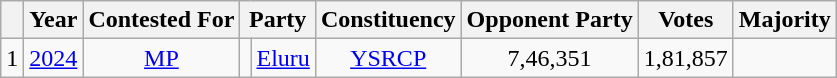<table class="wikitable">
<tr>
<th></th>
<th>Year</th>
<th>Contested For</th>
<th colspan="2">Party</th>
<th>Constituency</th>
<th>Opponent Party</th>
<th>Votes</th>
<th>Majority</th>
</tr>
<tr style="text-align: center;">
<td>1</td>
<td><a href='#'>2024</a></td>
<td><a href='#'>MP</a></td>
<td></td>
<td><a href='#'>Eluru</a></td>
<td><a href='#'>YSRCP</a></td>
<td>7,46,351</td>
<td>1,81,857</td>
<td></td>
</tr>
</table>
